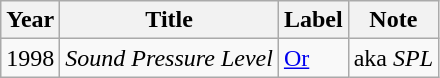<table class="wikitable">
<tr>
<th>Year</th>
<th>Title</th>
<th>Label</th>
<th>Note</th>
</tr>
<tr>
<td>1998</td>
<td><em>Sound Pressure Level</em></td>
<td><a href='#'>Or</a></td>
<td>aka <em>SPL</em></td>
</tr>
</table>
